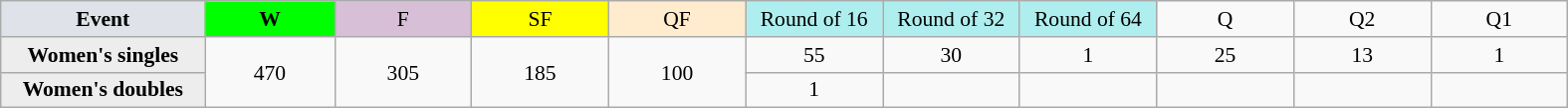<table class=wikitable style=font-size:90%;text-align:center>
<tr>
<td style="width:130px; background:#dfe2e9;"><strong>Event</strong></td>
<td style="width:80px; background:lime;"><strong>W</strong></td>
<td style="width:85px; background:thistle;">F</td>
<td style="width:85px; background:#ff0;">SF</td>
<td style="width:85px; background:#ffebcd;">QF</td>
<td style="width:85px; background:#afeeee;">Round of 16</td>
<td style="width:85px; background:#afeeee;">Round of 32</td>
<td style="width:85px; background:#afeeee;">Round of 64</td>
<td width=85>Q</td>
<td width=85>Q2</td>
<td width=85>Q1</td>
</tr>
<tr>
<th style="background:#ededed;">Women's singles</th>
<td rowspan=2>470</td>
<td rowspan=2>305</td>
<td rowspan=2>185</td>
<td rowspan=2>100</td>
<td>55</td>
<td>30</td>
<td>1</td>
<td>25</td>
<td>13</td>
<td>1</td>
</tr>
<tr>
<th style="background:#ededed;">Women's doubles</th>
<td>1</td>
<td></td>
<td></td>
<td></td>
<td></td>
<td></td>
</tr>
</table>
